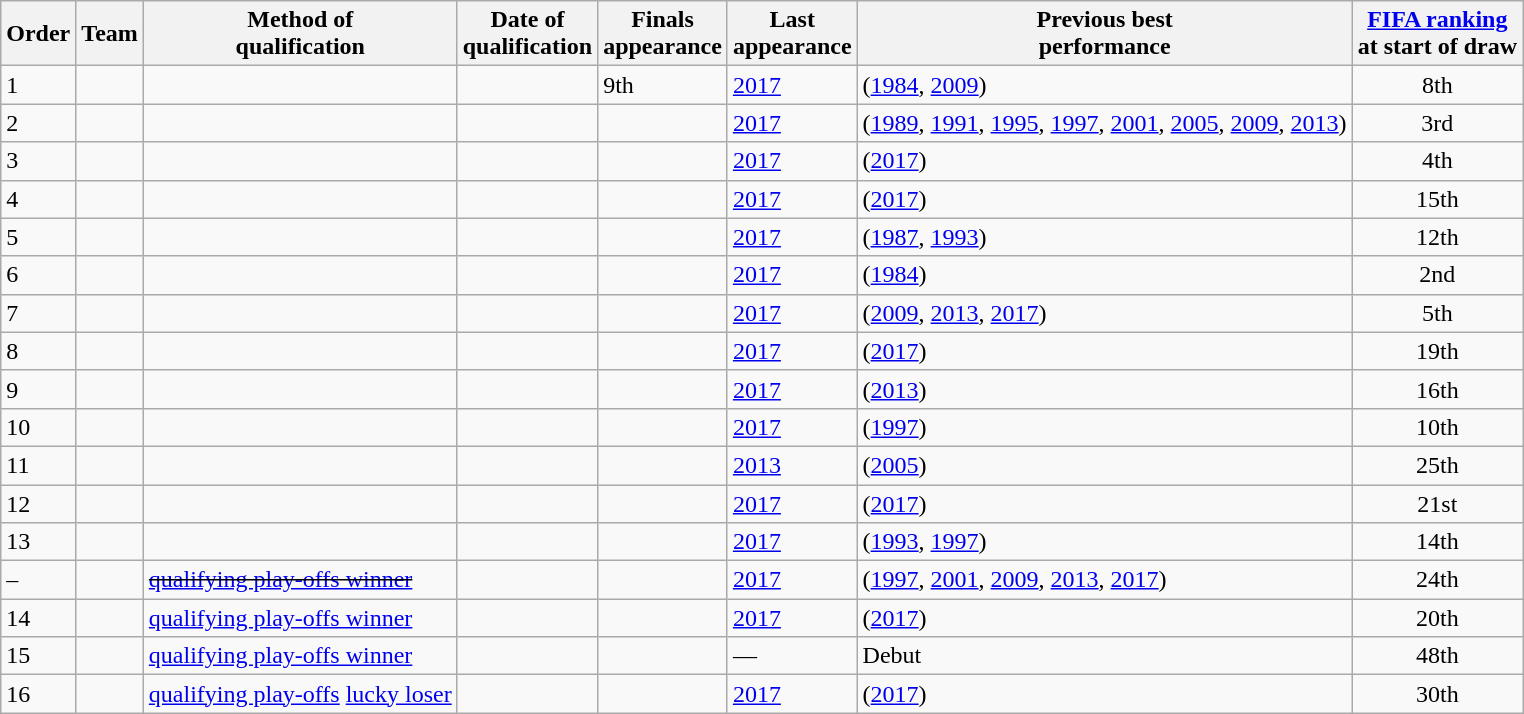<table class="wikitable sortable" style="text-align: left;">
<tr>
<th>Order</th>
<th>Team</th>
<th>Method of<br>qualification</th>
<th>Date of<br>qualification</th>
<th data-sort-type="number">Finals<br>appearance</th>
<th>Last<br>appearance</th>
<th>Previous best<br>performance</th>
<th><a href='#'>FIFA ranking</a><br>at start of draw</th>
</tr>
<tr>
<td>1</td>
<td></td>
<td></td>
<td></td>
<td>9th</td>
<td><a href='#'>2017</a></td>
<td> (<a href='#'>1984</a>, <a href='#'>2009</a>)</td>
<td style="text-align:center;">8th</td>
</tr>
<tr>
<td>2</td>
<td></td>
<td></td>
<td></td>
<td></td>
<td><a href='#'>2017</a></td>
<td> (<a href='#'>1989</a>, <a href='#'>1991</a>, <a href='#'>1995</a>, <a href='#'>1997</a>, <a href='#'>2001</a>, <a href='#'>2005</a>, <a href='#'>2009</a>, <a href='#'>2013</a>)</td>
<td style="text-align:center;">3rd</td>
</tr>
<tr>
<td>3</td>
<td></td>
<td></td>
<td></td>
<td></td>
<td><a href='#'>2017</a></td>
<td> (<a href='#'>2017</a>)</td>
<td style="text-align:center;">4th</td>
</tr>
<tr>
<td>4</td>
<td></td>
<td></td>
<td></td>
<td></td>
<td><a href='#'>2017</a></td>
<td> (<a href='#'>2017</a>)</td>
<td style="text-align:center;">15th</td>
</tr>
<tr>
<td>5</td>
<td></td>
<td></td>
<td></td>
<td></td>
<td><a href='#'>2017</a></td>
<td> (<a href='#'>1987</a>, <a href='#'>1993</a>)</td>
<td style="text-align:center;">12th</td>
</tr>
<tr>
<td>6</td>
<td></td>
<td></td>
<td></td>
<td></td>
<td><a href='#'>2017</a></td>
<td> (<a href='#'>1984</a>)</td>
<td style="text-align:center;">2nd</td>
</tr>
<tr>
<td>7</td>
<td></td>
<td></td>
<td></td>
<td></td>
<td><a href='#'>2017</a></td>
<td> (<a href='#'>2009</a>, <a href='#'>2013</a>, <a href='#'>2017</a>)</td>
<td style="text-align:center;">5th</td>
</tr>
<tr>
<td>8</td>
<td></td>
<td></td>
<td></td>
<td></td>
<td><a href='#'>2017</a></td>
<td> (<a href='#'>2017</a>)</td>
<td style="text-align:center;">19th</td>
</tr>
<tr>
<td>9</td>
<td></td>
<td></td>
<td></td>
<td></td>
<td><a href='#'>2017</a></td>
<td> (<a href='#'>2013</a>)</td>
<td style="text-align:center;">16th</td>
</tr>
<tr>
<td>10</td>
<td></td>
<td></td>
<td></td>
<td></td>
<td><a href='#'>2017</a></td>
<td> (<a href='#'>1997</a>)</td>
<td style="text-align:center;">10th</td>
</tr>
<tr>
<td>11</td>
<td></td>
<td></td>
<td></td>
<td></td>
<td><a href='#'>2013</a></td>
<td> (<a href='#'>2005</a>)</td>
<td style="text-align:center;">25th</td>
</tr>
<tr>
<td>12</td>
<td></td>
<td></td>
<td></td>
<td></td>
<td><a href='#'>2017</a></td>
<td> (<a href='#'>2017</a>)</td>
<td style="text-align:center;">21st</td>
</tr>
<tr>
<td>13</td>
<td></td>
<td></td>
<td></td>
<td></td>
<td><a href='#'>2017</a></td>
<td> (<a href='#'>1993</a>, <a href='#'>1997</a>)</td>
<td style="text-align:center;">14th</td>
</tr>
<tr>
<td>–</td>
<td><s></s></td>
<td><s><a href='#'>qualifying play-offs winner</a></s></td>
<td></td>
<td><s></s></td>
<td><a href='#'>2017</a></td>
<td> (<a href='#'>1997</a>, <a href='#'>2001</a>, <a href='#'>2009</a>, <a href='#'>2013</a>, <a href='#'>2017</a>)</td>
<td style="text-align:center;">24th</td>
</tr>
<tr>
<td>14</td>
<td></td>
<td><a href='#'>qualifying play-offs winner</a></td>
<td></td>
<td></td>
<td><a href='#'>2017</a></td>
<td> (<a href='#'>2017</a>)</td>
<td style="text-align:center;">20th</td>
</tr>
<tr>
<td>15</td>
<td></td>
<td><a href='#'>qualifying play-offs winner</a></td>
<td></td>
<td></td>
<td>—</td>
<td>Debut</td>
<td style="text-align:center;">48th</td>
</tr>
<tr>
<td>16</td>
<td></td>
<td><a href='#'>qualifying play-offs</a> <a href='#'>lucky loser</a></td>
<td></td>
<td></td>
<td><a href='#'>2017</a></td>
<td> (<a href='#'>2017</a>)</td>
<td style="text-align:center;">30th</td>
</tr>
</table>
